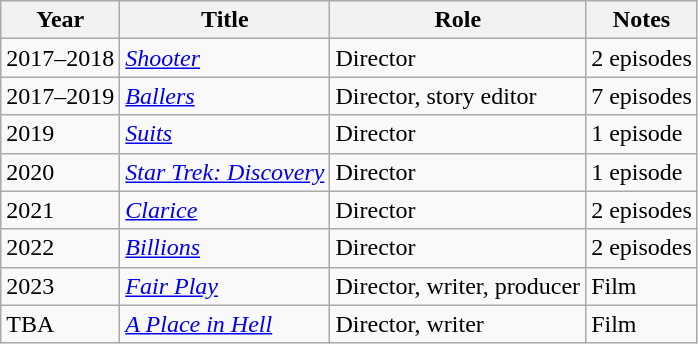<table class="wikitable sortable">
<tr>
<th>Year</th>
<th>Title</th>
<th>Role</th>
<th class="unsortable">Notes</th>
</tr>
<tr>
<td>2017–2018</td>
<td><em><a href='#'>Shooter</a></em></td>
<td>Director</td>
<td>2 episodes</td>
</tr>
<tr>
<td>2017–2019</td>
<td><em><a href='#'>Ballers</a></em></td>
<td>Director, story editor</td>
<td>7 episodes</td>
</tr>
<tr>
<td>2019</td>
<td><em><a href='#'>Suits</a></em></td>
<td>Director</td>
<td>1 episode</td>
</tr>
<tr>
<td>2020</td>
<td><em><a href='#'>Star Trek: Discovery</a></em></td>
<td>Director</td>
<td>1 episode</td>
</tr>
<tr>
<td>2021</td>
<td><em><a href='#'>Clarice</a></em></td>
<td>Director</td>
<td>2 episodes</td>
</tr>
<tr>
<td>2022</td>
<td><em><a href='#'>Billions</a></em></td>
<td>Director</td>
<td>2 episodes</td>
</tr>
<tr>
<td>2023</td>
<td><em><a href='#'>Fair Play</a></em></td>
<td>Director, writer, producer</td>
<td>Film</td>
</tr>
<tr>
<td>TBA</td>
<td><em><a href='#'>A Place in Hell</a></em></td>
<td>Director, writer</td>
<td>Film</td>
</tr>
</table>
